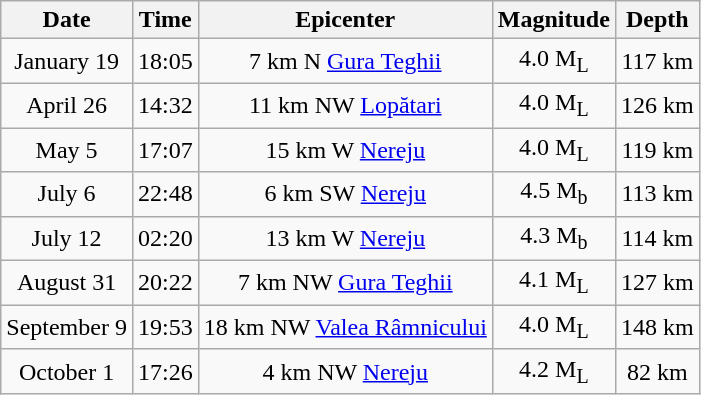<table class="wikitable sortable" style="text-align:center">
<tr>
<th>Date</th>
<th>Time</th>
<th>Epicenter</th>
<th>Magnitude</th>
<th>Depth</th>
</tr>
<tr>
<td>January 19</td>
<td>18:05</td>
<td>7 km N <a href='#'>Gura Teghii</a></td>
<td>4.0 M<sub>L</sub></td>
<td>117 km</td>
</tr>
<tr>
<td>April 26</td>
<td>14:32</td>
<td>11 km NW <a href='#'>Lopătari</a></td>
<td>4.0 M<sub>L</sub></td>
<td>126 km</td>
</tr>
<tr>
<td>May 5</td>
<td>17:07</td>
<td>15 km W <a href='#'>Nereju</a></td>
<td>4.0 M<sub>L</sub></td>
<td>119 km</td>
</tr>
<tr>
<td>July 6</td>
<td>22:48</td>
<td>6 km SW <a href='#'>Nereju</a></td>
<td>4.5 M<sub>b</sub></td>
<td>113 km</td>
</tr>
<tr>
<td>July 12</td>
<td>02:20</td>
<td>13 km W <a href='#'>Nereju</a></td>
<td>4.3 M<sub>b</sub></td>
<td>114 km</td>
</tr>
<tr>
<td>August 31</td>
<td>20:22</td>
<td>7 km NW <a href='#'>Gura Teghii</a></td>
<td>4.1 M<sub>L</sub></td>
<td>127 km</td>
</tr>
<tr>
<td>September 9</td>
<td>19:53</td>
<td>18 km NW <a href='#'>Valea Râmnicului</a></td>
<td>4.0 M<sub>L</sub></td>
<td>148 km</td>
</tr>
<tr>
<td>October 1</td>
<td>17:26</td>
<td>4 km NW <a href='#'>Nereju</a></td>
<td>4.2 M<sub>L</sub></td>
<td>82 km</td>
</tr>
</table>
